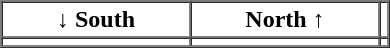<table border="1" cellpadding="2" cellspacing="0">
<tr>
<th>↓ South</th>
<th>North ↑</th>
<th></th>
</tr>
<tr>
<td align="center" width="120pt"></td>
<td align="center" width="120pt"></td>
<td></td>
</tr>
<tr>
</tr>
</table>
